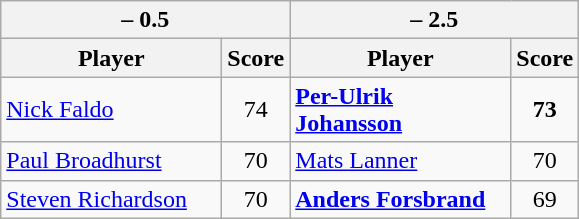<table class=wikitable>
<tr>
<th colspan=2> – 0.5</th>
<th colspan=2> – 2.5</th>
</tr>
<tr>
<th width=140>Player</th>
<th>Score</th>
<th width=140>Player</th>
<th>Score</th>
</tr>
<tr>
<td><a href='#'>Nick Faldo</a></td>
<td align=center>74</td>
<td><strong><a href='#'>Per-Ulrik Johansson</a></strong></td>
<td align=center><strong>73</strong></td>
</tr>
<tr>
<td><a href='#'>Paul Broadhurst</a></td>
<td align=center>70</td>
<td><a href='#'>Mats Lanner</a></td>
<td align=center>70</td>
</tr>
<tr>
<td><a href='#'>Steven Richardson</a></td>
<td align=center>70</td>
<td><strong><a href='#'>Anders Forsbrand</a></strong></td>
<td align=center>69</td>
</tr>
</table>
